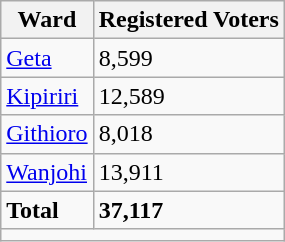<table class="wikitable">
<tr>
<th>Ward</th>
<th>Registered Voters</th>
</tr>
<tr>
<td><a href='#'>Geta</a></td>
<td>8,599</td>
</tr>
<tr>
<td><a href='#'>Kipiriri</a></td>
<td>12,589</td>
</tr>
<tr>
<td><a href='#'>Githioro</a></td>
<td>8,018</td>
</tr>
<tr>
<td><a href='#'>Wanjohi</a></td>
<td>13,911</td>
</tr>
<tr>
<td><strong>Total</strong></td>
<td><strong>37,117</strong></td>
</tr>
<tr>
<td colspan="2"></td>
</tr>
</table>
